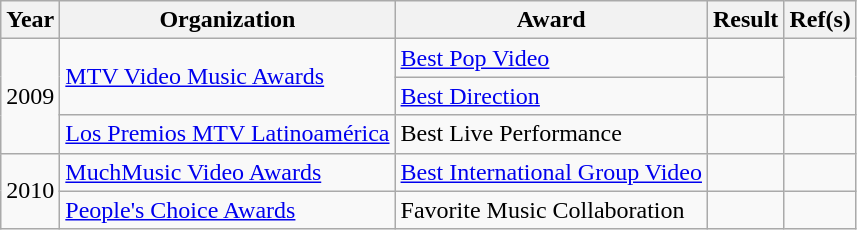<table class="wikitable plainrowheaders">
<tr align=center>
<th scope="col">Year</th>
<th scope="col">Organization</th>
<th scope="col">Award</th>
<th scope="col">Result</th>
<th scope="col">Ref(s)</th>
</tr>
<tr>
<td rowspan="3">2009</td>
<td rowspan="2"><a href='#'>MTV Video Music Awards</a></td>
<td><a href='#'>Best Pop Video</a></td>
<td></td>
<td style="text-align:center;" rowspan="2"></td>
</tr>
<tr>
<td><a href='#'>Best Direction</a></td>
<td></td>
</tr>
<tr>
<td><a href='#'>Los Premios MTV Latinoamérica</a></td>
<td>Best Live Performance</td>
<td></td>
<td style="text-align:center;"></td>
</tr>
<tr>
<td rowspan="2">2010</td>
<td><a href='#'>MuchMusic Video Awards</a></td>
<td><a href='#'>Best International Group Video</a></td>
<td></td>
<td style="text-align:center;"></td>
</tr>
<tr>
<td><a href='#'>People's Choice Awards</a></td>
<td>Favorite Music Collaboration</td>
<td></td>
<td style="text-align:center;"></td>
</tr>
</table>
